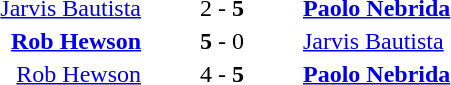<table style="text-align:center">
<tr>
<th width=223></th>
<th width=100></th>
<th width=223></th>
</tr>
<tr>
<td align=right><a href='#'>Jarvis Bautista</a> </td>
<td>2 - <strong>5</strong></td>
<td align=left> <strong><a href='#'>Paolo Nebrida</a></strong></td>
</tr>
<tr>
<td align=right><strong><a href='#'>Rob Hewson</a></strong> </td>
<td><strong>5</strong> - 0</td>
<td align=left> <a href='#'>Jarvis Bautista</a></td>
</tr>
<tr>
<td align=right><a href='#'>Rob Hewson</a> </td>
<td>4 - <strong>5</strong></td>
<td align=left>  <strong><a href='#'>Paolo Nebrida</a></strong></td>
</tr>
</table>
